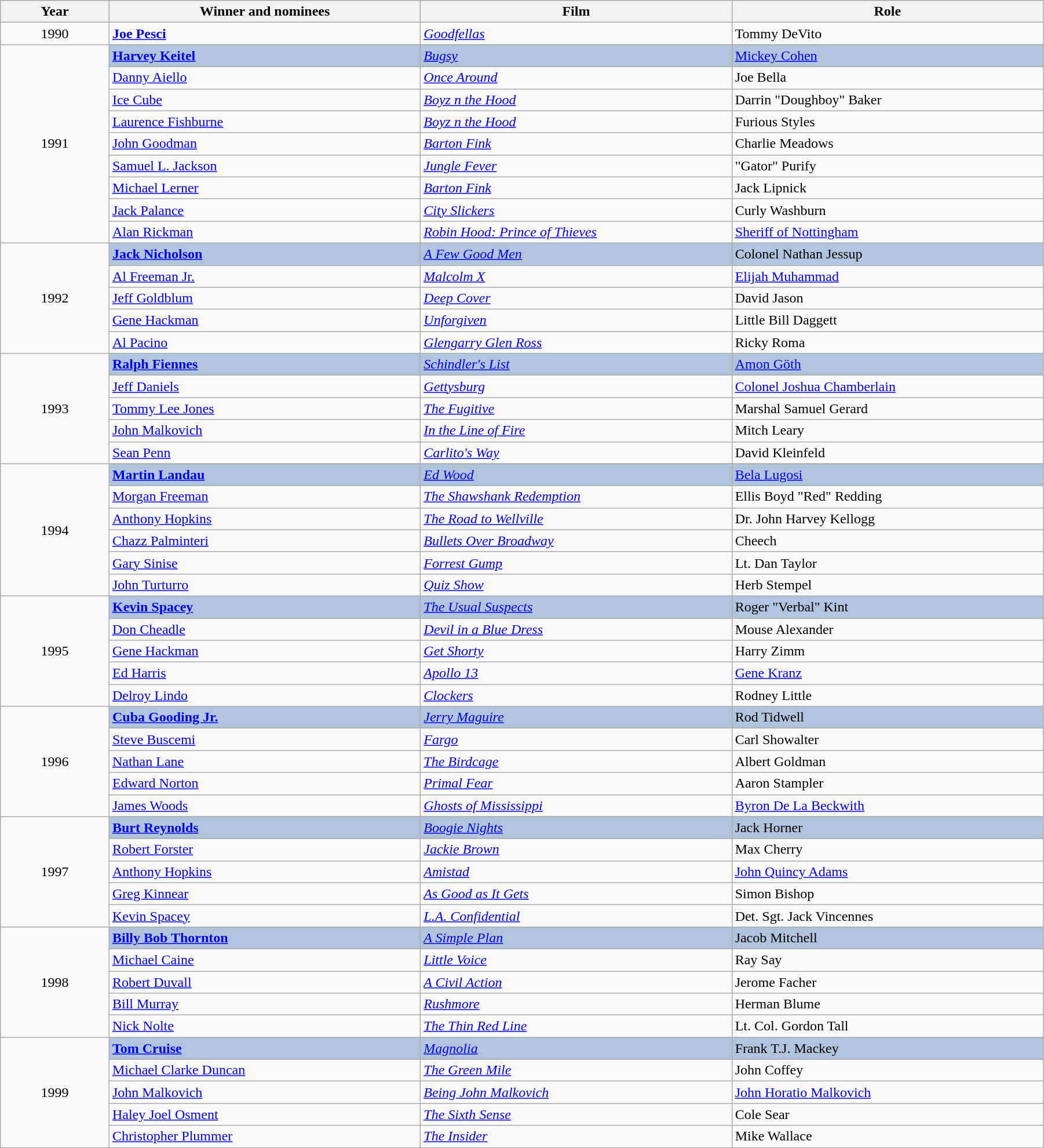<table class="wikitable" width="95%" cellpadding="5">
<tr>
<th width="100"><strong>Year</strong></th>
<th width="300"><strong>Winner and nominees</strong></th>
<th width="300"><strong>Film</strong></th>
<th width="300"><strong>Role</strong></th>
</tr>
<tr>
<td style="text-align:center;">1990</td>
<td><strong><a href='#'>Joe Pesci</a></strong></td>
<td><em><a href='#'>Goodfellas</a></em></td>
<td>Tommy DeVito</td>
</tr>
<tr>
<td rowspan="9" style="text-align:center;">1991</td>
<td style="background:#B0C4DE;"><strong><a href='#'>Harvey Keitel</a></strong></td>
<td style="background:#B0C4DE;"><em><a href='#'>Bugsy</a></em></td>
<td style="background:#B0C4DE;"><a href='#'>Mickey Cohen</a></td>
</tr>
<tr>
<td><a href='#'>Danny Aiello</a></td>
<td><em><a href='#'>Once Around</a></em></td>
<td>Joe Bella</td>
</tr>
<tr>
<td><a href='#'>Ice Cube</a></td>
<td><em><a href='#'>Boyz n the Hood</a></em></td>
<td>Darrin "Doughboy" Baker</td>
</tr>
<tr>
<td><a href='#'>Laurence Fishburne</a></td>
<td><em><a href='#'>Boyz n the Hood</a></em></td>
<td>Furious Styles</td>
</tr>
<tr>
<td><a href='#'>John Goodman</a></td>
<td><em><a href='#'>Barton Fink</a></em></td>
<td>Charlie Meadows</td>
</tr>
<tr>
<td><a href='#'>Samuel L. Jackson</a></td>
<td><em><a href='#'>Jungle Fever</a></em></td>
<td>"Gator" Purify</td>
</tr>
<tr>
<td><a href='#'>Michael Lerner</a></td>
<td><em><a href='#'>Barton Fink</a></em></td>
<td>Jack Lipnick</td>
</tr>
<tr>
<td><a href='#'>Jack Palance</a></td>
<td><em><a href='#'>City Slickers</a></em></td>
<td>Curly Washburn</td>
</tr>
<tr>
<td><a href='#'>Alan Rickman</a></td>
<td><em><a href='#'>Robin Hood: Prince of Thieves</a></em></td>
<td><a href='#'>Sheriff of Nottingham</a></td>
</tr>
<tr>
<td rowspan="5" style="text-align:center;">1992</td>
<td style="background:#B0C4DE;"><strong><a href='#'>Jack Nicholson</a></strong></td>
<td style="background:#B0C4DE;"><em><a href='#'>A Few Good Men</a></em></td>
<td style="background:#B0C4DE;">Colonel Nathan Jessup</td>
</tr>
<tr>
<td><a href='#'>Al Freeman Jr.</a></td>
<td><em><a href='#'>Malcolm X</a></em></td>
<td><a href='#'>Elijah Muhammad</a></td>
</tr>
<tr>
<td><a href='#'>Jeff Goldblum</a></td>
<td><em><a href='#'>Deep Cover</a></em></td>
<td>David Jason</td>
</tr>
<tr>
<td><a href='#'>Gene Hackman</a></td>
<td><em><a href='#'>Unforgiven</a></em></td>
<td>Little Bill Daggett</td>
</tr>
<tr>
<td><a href='#'>Al Pacino</a></td>
<td><em><a href='#'>Glengarry Glen Ross</a></em></td>
<td>Ricky Roma</td>
</tr>
<tr>
<td rowspan="5" style="text-align:center;">1993</td>
<td style="background:#B0C4DE;"><strong><a href='#'>Ralph Fiennes</a></strong></td>
<td style="background:#B0C4DE;"><em><a href='#'>Schindler's List</a></em></td>
<td style="background:#B0C4DE;"><a href='#'>Amon Göth</a></td>
</tr>
<tr>
<td><a href='#'>Jeff Daniels</a></td>
<td><em><a href='#'>Gettysburg</a></em></td>
<td><a href='#'>Colonel Joshua Chamberlain</a></td>
</tr>
<tr>
<td><a href='#'>Tommy Lee Jones</a></td>
<td><em><a href='#'>The Fugitive</a></em></td>
<td>Marshal Samuel Gerard</td>
</tr>
<tr>
<td><a href='#'>John Malkovich</a></td>
<td><em><a href='#'>In the Line of Fire</a></em></td>
<td>Mitch Leary</td>
</tr>
<tr>
<td><a href='#'>Sean Penn</a></td>
<td><em><a href='#'>Carlito's Way</a></em></td>
<td>David Kleinfeld</td>
</tr>
<tr>
<td rowspan="6" style="text-align:center;">1994</td>
<td style="background:#B0C4DE;"><strong><a href='#'>Martin Landau</a></strong></td>
<td style="background:#B0C4DE;"><em><a href='#'>Ed Wood</a></em></td>
<td style="background:#B0C4DE;"><a href='#'>Bela Lugosi</a></td>
</tr>
<tr>
<td><a href='#'>Morgan Freeman</a></td>
<td><em><a href='#'>The Shawshank Redemption</a></em></td>
<td>Ellis Boyd "Red" Redding</td>
</tr>
<tr>
<td><a href='#'>Anthony Hopkins</a></td>
<td><em><a href='#'>The Road to Wellville</a></em></td>
<td>Dr. John Harvey Kellogg</td>
</tr>
<tr>
<td><a href='#'>Chazz Palminteri</a></td>
<td><em><a href='#'>Bullets Over Broadway</a></em></td>
<td>Cheech</td>
</tr>
<tr>
<td><a href='#'>Gary Sinise</a></td>
<td><em><a href='#'>Forrest Gump</a></em></td>
<td>Lt. Dan Taylor</td>
</tr>
<tr>
<td><a href='#'>John Turturro</a></td>
<td><em><a href='#'>Quiz Show</a></em></td>
<td>Herb Stempel</td>
</tr>
<tr>
<td rowspan="5" style="text-align:center;">1995</td>
<td style="background:#B0C4DE;"><strong><a href='#'>Kevin Spacey</a></strong></td>
<td style="background:#B0C4DE;"><em><a href='#'>The Usual Suspects</a></em></td>
<td style="background:#B0C4DE;">Roger "Verbal" Kint</td>
</tr>
<tr>
<td><a href='#'>Don Cheadle</a></td>
<td><em><a href='#'>Devil in a Blue Dress</a></em></td>
<td>Mouse Alexander</td>
</tr>
<tr>
<td><a href='#'>Gene Hackman</a></td>
<td><em><a href='#'>Get Shorty</a></em></td>
<td>Harry Zimm</td>
</tr>
<tr>
<td><a href='#'>Ed Harris</a></td>
<td><em><a href='#'>Apollo 13</a></em></td>
<td><a href='#'>Gene Kranz</a></td>
</tr>
<tr>
<td><a href='#'>Delroy Lindo</a></td>
<td><em><a href='#'>Clockers</a></em></td>
<td>Rodney Little</td>
</tr>
<tr>
<td rowspan="5" style="text-align:center;">1996</td>
<td style="background:#B0C4DE;"><strong><a href='#'>Cuba Gooding Jr.</a></strong></td>
<td style="background:#B0C4DE;"><em><a href='#'>Jerry Maguire</a></em></td>
<td style="background:#B0C4DE;">Rod Tidwell</td>
</tr>
<tr>
<td><a href='#'>Steve Buscemi</a></td>
<td><em><a href='#'>Fargo</a></em></td>
<td>Carl Showalter</td>
</tr>
<tr>
<td><a href='#'>Nathan Lane</a></td>
<td><em><a href='#'>The Birdcage</a></em></td>
<td>Albert Goldman</td>
</tr>
<tr>
<td><a href='#'>Edward Norton</a></td>
<td><em><a href='#'>Primal Fear</a></em></td>
<td>Aaron Stampler</td>
</tr>
<tr>
<td><a href='#'>James Woods</a></td>
<td><em><a href='#'>Ghosts of Mississippi</a></em></td>
<td><a href='#'>Byron De La Beckwith</a></td>
</tr>
<tr>
<td rowspan="5" style="text-align:center;">1997</td>
<td style="background:#B0C4DE;"><strong><a href='#'>Burt Reynolds</a></strong></td>
<td style="background:#B0C4DE;"><em><a href='#'>Boogie Nights</a></em></td>
<td style="background:#B0C4DE;">Jack Horner</td>
</tr>
<tr>
<td><a href='#'>Robert Forster</a></td>
<td><em><a href='#'>Jackie Brown</a></em></td>
<td>Max Cherry</td>
</tr>
<tr>
<td><a href='#'>Anthony Hopkins</a></td>
<td><em><a href='#'>Amistad</a></em></td>
<td><a href='#'>John Quincy Adams</a></td>
</tr>
<tr>
<td><a href='#'>Greg Kinnear</a></td>
<td><em><a href='#'>As Good as It Gets</a></em></td>
<td>Simon Bishop</td>
</tr>
<tr>
<td><a href='#'>Kevin Spacey</a></td>
<td><em><a href='#'>L.A. Confidential</a></em></td>
<td>Det. Sgt. Jack Vincennes</td>
</tr>
<tr>
<td rowspan="5" style="text-align:center;">1998</td>
<td style="background:#B0C4DE;"><strong><a href='#'>Billy Bob Thornton</a></strong></td>
<td style="background:#B0C4DE;"><em><a href='#'>A Simple Plan</a></em></td>
<td style="background:#B0C4DE;">Jacob Mitchell</td>
</tr>
<tr>
<td><a href='#'>Michael Caine</a></td>
<td><em><a href='#'>Little Voice</a></em></td>
<td>Ray Say</td>
</tr>
<tr>
<td><a href='#'>Robert Duvall</a></td>
<td><em><a href='#'>A Civil Action</a></em></td>
<td>Jerome Facher</td>
</tr>
<tr>
<td><a href='#'>Bill Murray</a></td>
<td><em><a href='#'>Rushmore</a></em></td>
<td>Herman Blume</td>
</tr>
<tr>
<td><a href='#'>Nick Nolte</a></td>
<td><em><a href='#'>The Thin Red Line</a></em></td>
<td>Lt. Col. Gordon Tall</td>
</tr>
<tr>
<td rowspan="5" style="text-align:center;">1999</td>
<td style="background:#B0C4DE;"><strong><a href='#'>Tom Cruise</a></strong></td>
<td style="background:#B0C4DE;"><em><a href='#'>Magnolia</a></em></td>
<td style="background:#B0C4DE;">Frank T.J. Mackey</td>
</tr>
<tr>
<td><a href='#'>Michael Clarke Duncan</a></td>
<td><em><a href='#'>The Green Mile</a></em></td>
<td>John Coffey</td>
</tr>
<tr>
<td><a href='#'>John Malkovich</a></td>
<td><em><a href='#'>Being John Malkovich</a></em></td>
<td><a href='#'>John Horatio Malkovich</a></td>
</tr>
<tr>
<td><a href='#'>Haley Joel Osment</a></td>
<td><em><a href='#'>The Sixth Sense</a></em></td>
<td>Cole Sear</td>
</tr>
<tr>
<td><a href='#'>Christopher Plummer</a></td>
<td><em><a href='#'>The Insider</a></em></td>
<td>Mike Wallace</td>
</tr>
</table>
